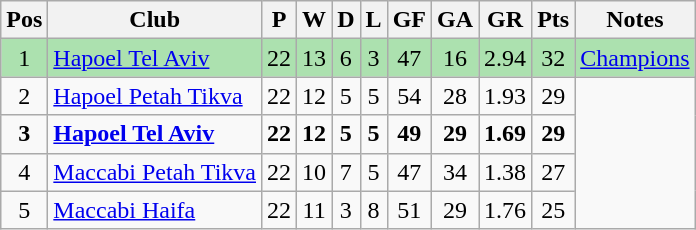<table class="wikitable" style="text-align:center">
<tr>
<th>Pos</th>
<th>Club</th>
<th>P</th>
<th>W</th>
<th>D</th>
<th>L</th>
<th>GF</th>
<th>GA</th>
<th>GR</th>
<th>Pts</th>
<th>Notes</th>
</tr>
<tr bgcolor=ACE1AF>
<td>1</td>
<td align=left><a href='#'>Hapoel Tel Aviv</a></td>
<td>22</td>
<td>13</td>
<td>6</td>
<td>3</td>
<td>47</td>
<td>16</td>
<td>2.94</td>
<td>32</td>
<td><a href='#'>Champions</a></td>
</tr>
<tr>
<td>2</td>
<td align=left><a href='#'>Hapoel Petah Tikva</a></td>
<td>22</td>
<td>12</td>
<td>5</td>
<td>5</td>
<td>54</td>
<td>28</td>
<td>1.93</td>
<td>29</td>
<td rowspan=4></td>
</tr>
<tr>
<td><strong>3</strong></td>
<td align=left><strong><a href='#'>Hapoel Tel Aviv</a></strong></td>
<td><strong>22</strong></td>
<td><strong>12</strong></td>
<td><strong>5</strong></td>
<td><strong>5</strong></td>
<td><strong>49</strong></td>
<td><strong>29</strong></td>
<td><strong>1.69</strong></td>
<td><strong>29</strong></td>
</tr>
<tr>
<td>4</td>
<td align=left><a href='#'>Maccabi Petah Tikva</a></td>
<td>22</td>
<td>10</td>
<td>7</td>
<td>5</td>
<td>47</td>
<td>34</td>
<td>1.38</td>
<td>27</td>
</tr>
<tr>
<td>5</td>
<td align=left><a href='#'>Maccabi Haifa</a></td>
<td>22</td>
<td>11</td>
<td>3</td>
<td>8</td>
<td>51</td>
<td>29</td>
<td>1.76</td>
<td>25</td>
</tr>
</table>
